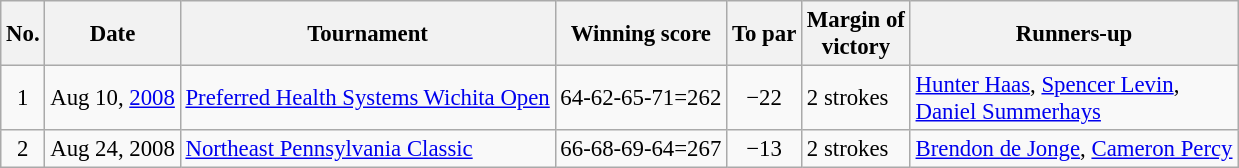<table class="wikitable" style="font-size:95%;">
<tr>
<th>No.</th>
<th>Date</th>
<th>Tournament</th>
<th>Winning score</th>
<th>To par</th>
<th>Margin of<br>victory</th>
<th>Runners-up</th>
</tr>
<tr>
<td align=center>1</td>
<td align=right>Aug 10, <a href='#'>2008</a></td>
<td><a href='#'>Preferred Health Systems Wichita Open</a></td>
<td>64-62-65-71=262</td>
<td align=center>−22</td>
<td>2 strokes</td>
<td> <a href='#'>Hunter Haas</a>,  <a href='#'>Spencer Levin</a>,<br> <a href='#'>Daniel Summerhays</a></td>
</tr>
<tr>
<td align=center>2</td>
<td align=right>Aug 24, 2008</td>
<td><a href='#'>Northeast Pennsylvania Classic</a></td>
<td>66-68-69-64=267</td>
<td align=center>−13</td>
<td>2 strokes</td>
<td> <a href='#'>Brendon de Jonge</a>,  <a href='#'>Cameron Percy</a><br></td>
</tr>
</table>
